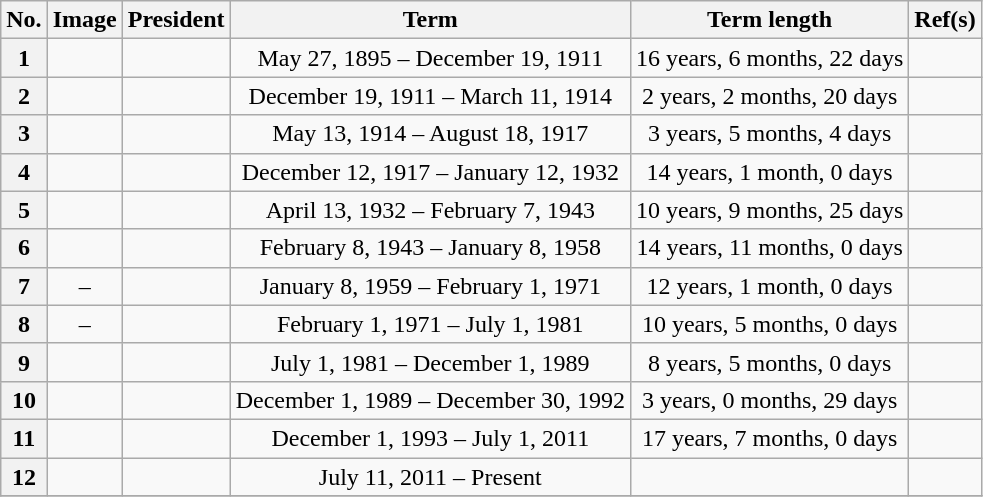<table class="wikitable sortable" style="text-align:center;" summary= "the first column is the number of the president (in chronological order). The second is an image of the president. The third is the name of the president. The fourth is the term the president served. The fifth is the length of the term. The sixth is the reference(s) supporting the information.">
<tr>
<th scope="col">No.</th>
<th scope="col">Image</th>
<th scope="col">President</th>
<th scope="col">Term</th>
<th scope="col" data-sort-type="number">Term length</th>
<th scope="col" class="unsortable">Ref(s)</th>
</tr>
<tr>
<th scope="row">1</th>
<td></td>
<td style="text-align:left;"></td>
<td>May 27, 1895 – December 19, 1911</td>
<td>16 years, 6 months, 22 days</td>
<td></td>
</tr>
<tr>
<th scope="row">2</th>
<td></td>
<td style="text-align:left;"></td>
<td>December 19, 1911 – March 11, 1914</td>
<td>2 years, 2 months, 20 days</td>
<td></td>
</tr>
<tr>
<th scope="row">3</th>
<td></td>
<td style="text-align:left;"></td>
<td>May 13, 1914 – August 18, 1917</td>
<td>3 years, 5 months, 4 days</td>
<td></td>
</tr>
<tr>
<th scope="row">4</th>
<td></td>
<td style="text-align:left;"></td>
<td>December 12, 1917 – January 12, 1932</td>
<td>14 years, 1 month, 0 days</td>
<td></td>
</tr>
<tr>
<th scope="row">5</th>
<td></td>
<td style="text-align:left;"></td>
<td>April 13, 1932 – February 7, 1943</td>
<td>10 years, 9 months, 25 days</td>
<td></td>
</tr>
<tr>
<th scope="row">6</th>
<td></td>
<td style="text-align:left;"></td>
<td>February 8, 1943 – January 8, 1958</td>
<td>14 years, 11 months, 0 days</td>
<td></td>
</tr>
<tr>
<th scope="row">7</th>
<td>–</td>
<td style="text-align:left;"></td>
<td>January 8, 1959 – February 1, 1971</td>
<td>12 years, 1 month, 0 days</td>
<td></td>
</tr>
<tr>
<th scope="row">8</th>
<td>–</td>
<td style="text-align:left;"></td>
<td>February 1, 1971 – July 1, 1981</td>
<td>10 years, 5 months, 0 days</td>
<td></td>
</tr>
<tr>
<th scope="row">9</th>
<td></td>
<td style="text-align:left;"></td>
<td>July 1, 1981 – December 1, 1989</td>
<td>8 years, 5 months, 0 days</td>
<td></td>
</tr>
<tr>
<th scope="row">10</th>
<td></td>
<td style="text-align:left;"></td>
<td>December 1, 1989 – December 30, 1992</td>
<td>3 years, 0 months, 29 days</td>
<td></td>
</tr>
<tr>
<th scope="row">11</th>
<td></td>
<td style="text-align:left;"></td>
<td>December 1, 1993 – July 1, 2011</td>
<td>17 years, 7 months, 0 days</td>
<td></td>
</tr>
<tr>
<th scope="row">12</th>
<td></td>
<td style="text-align:left;"></td>
<td>July 11, 2011 – Present</td>
<td></td>
<td></td>
</tr>
<tr>
</tr>
</table>
